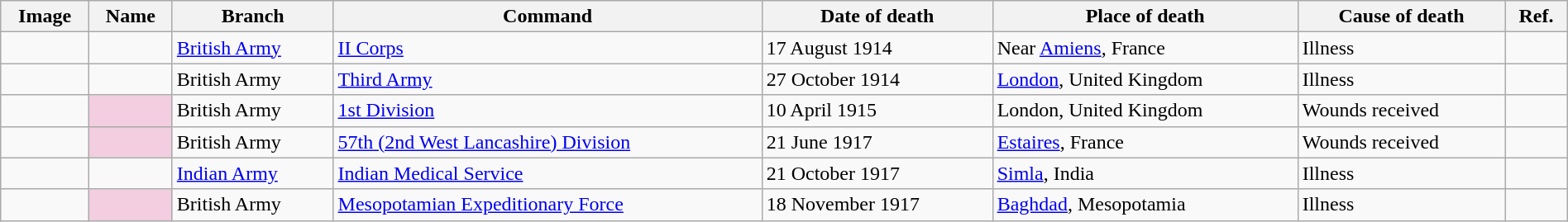<table class="wikitable" width=100%>
<tr>
<th style="#ffffff;">Image</th>
<th style="#ffffff;">Name</th>
<th style="#ffffff;">Branch</th>
<th style="#ffffff;">Command</th>
<th style="#ffffff;">Date of death</th>
<th style="#ffffff;">Place of death</th>
<th style="#ffffff;">Cause of death</th>
<th style="#ffffff;">Ref.</th>
</tr>
<tr>
<td></td>
<td></td>
<td><a href='#'>British Army</a></td>
<td><a href='#'>II Corps</a></td>
<td>17 August 1914</td>
<td>Near <a href='#'>Amiens</a>, France</td>
<td>Illness</td>
<td></td>
</tr>
<tr>
<td></td>
<td></td>
<td>British Army</td>
<td><a href='#'>Third Army</a></td>
<td>27 October 1914</td>
<td><a href='#'>London</a>, United Kingdom</td>
<td>Illness</td>
<td></td>
</tr>
<tr>
<td></td>
<td bgcolor="F2CEE0"></td>
<td>British Army</td>
<td><a href='#'>1st Division</a></td>
<td>10 April 1915</td>
<td>London, United Kingdom</td>
<td>Wounds received</td>
<td></td>
</tr>
<tr>
<td></td>
<td bgcolor="F2CEE0"></td>
<td>British Army</td>
<td><a href='#'>57th (2nd West Lancashire) Division</a></td>
<td>21 June 1917</td>
<td><a href='#'>Estaires</a>, France</td>
<td>Wounds received</td>
<td></td>
</tr>
<tr>
<td></td>
<td></td>
<td><a href='#'>Indian Army</a></td>
<td><a href='#'>Indian Medical Service</a></td>
<td>21 October 1917</td>
<td><a href='#'>Simla</a>, India</td>
<td>Illness</td>
<td></td>
</tr>
<tr>
<td></td>
<td bgcolor="F2CEE0"></td>
<td>British Army</td>
<td><a href='#'>Mesopotamian Expeditionary Force</a></td>
<td>18 November 1917</td>
<td><a href='#'>Baghdad</a>, Mesopotamia</td>
<td>Illness</td>
<td></td>
</tr>
</table>
